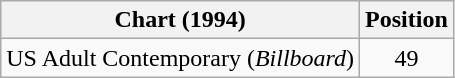<table class="wikitable">
<tr>
<th>Chart (1994)</th>
<th>Position</th>
</tr>
<tr>
<td>US Adult Contemporary (<em>Billboard</em>)</td>
<td align="center">49</td>
</tr>
</table>
